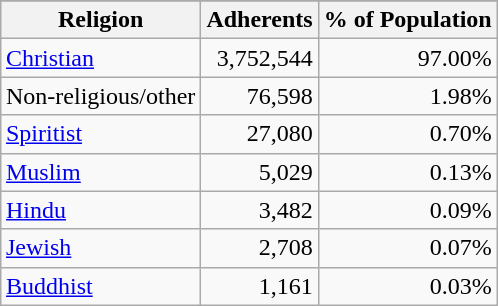<table class="wikitable" style="float:right; margin:1ex 5 1ex 1ex;">
<tr colspan="3" align="center"| >
</tr>
<tr>
<th>Religion</th>
<th>Adherents</th>
<th>% of Population</th>
</tr>
<tr>
<td><a href='#'>Christian</a></td>
<td align="right">3,752,544</td>
<td align="right">97.00%</td>
</tr>
<tr>
<td>Non-religious/other</td>
<td align="right">76,598</td>
<td align="right">1.98%</td>
</tr>
<tr>
<td><a href='#'>Spiritist</a></td>
<td align="right">27,080</td>
<td align="right">0.70%</td>
</tr>
<tr>
<td><a href='#'>Muslim</a></td>
<td align="right">5,029</td>
<td align="right">0.13%</td>
</tr>
<tr>
<td><a href='#'>Hindu</a></td>
<td align="right">3,482</td>
<td align="right">0.09%</td>
</tr>
<tr>
<td><a href='#'>Jewish</a></td>
<td align="right">2,708</td>
<td align="right">0.07%</td>
</tr>
<tr>
<td><a href='#'>Buddhist</a></td>
<td align="right">1,161</td>
<td align="right">0.03%</td>
</tr>
</table>
